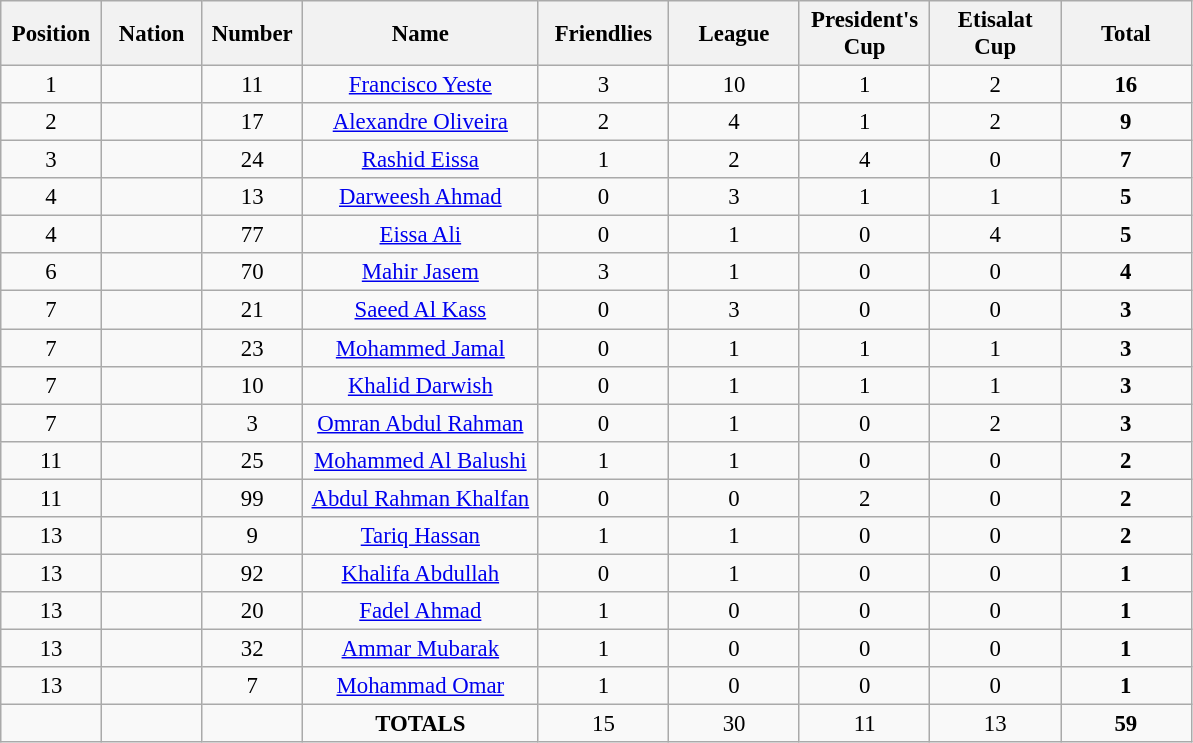<table class="wikitable" style="font-size: 95%; text-align: center;">
<tr>
<th width=60>Position</th>
<th width=60>Nation</th>
<th width=60>Number</th>
<th width=150>Name</th>
<th width=80>Friendlies</th>
<th width=80>League</th>
<th width=80>President's Cup</th>
<th width=80>Etisalat Cup</th>
<th width=80>Total</th>
</tr>
<tr>
<td>1</td>
<td></td>
<td>11</td>
<td><a href='#'>Francisco Yeste</a></td>
<td>3</td>
<td>10</td>
<td>1</td>
<td>2</td>
<td><strong>16</strong></td>
</tr>
<tr>
<td>2</td>
<td></td>
<td>17</td>
<td><a href='#'>Alexandre Oliveira</a></td>
<td>2</td>
<td>4</td>
<td>1</td>
<td>2</td>
<td><strong>9</strong></td>
</tr>
<tr>
<td>3</td>
<td></td>
<td>24</td>
<td><a href='#'>Rashid Eissa</a></td>
<td>1</td>
<td>2</td>
<td>4</td>
<td>0</td>
<td><strong>7</strong></td>
</tr>
<tr>
<td>4</td>
<td></td>
<td>13</td>
<td><a href='#'>Darweesh Ahmad</a></td>
<td>0</td>
<td>3</td>
<td>1</td>
<td>1</td>
<td><strong>5</strong></td>
</tr>
<tr>
<td>4</td>
<td></td>
<td>77</td>
<td><a href='#'>Eissa Ali</a></td>
<td>0</td>
<td>1</td>
<td>0</td>
<td>4</td>
<td><strong>5</strong></td>
</tr>
<tr>
<td>6</td>
<td></td>
<td>70</td>
<td><a href='#'>Mahir Jasem</a></td>
<td>3</td>
<td>1</td>
<td>0</td>
<td>0</td>
<td><strong>4</strong></td>
</tr>
<tr>
<td>7</td>
<td></td>
<td>21</td>
<td><a href='#'>Saeed Al Kass</a></td>
<td>0</td>
<td>3</td>
<td>0</td>
<td>0</td>
<td><strong>3</strong></td>
</tr>
<tr>
<td>7</td>
<td></td>
<td>23</td>
<td><a href='#'>Mohammed Jamal</a></td>
<td>0</td>
<td>1</td>
<td>1</td>
<td>1</td>
<td><strong>3</strong></td>
</tr>
<tr>
<td>7</td>
<td></td>
<td>10</td>
<td><a href='#'>Khalid Darwish</a></td>
<td>0</td>
<td>1</td>
<td>1</td>
<td>1</td>
<td><strong>3</strong></td>
</tr>
<tr>
<td>7</td>
<td></td>
<td>3</td>
<td><a href='#'>Omran Abdul Rahman</a></td>
<td>0</td>
<td>1</td>
<td>0</td>
<td>2</td>
<td><strong>3</strong></td>
</tr>
<tr>
<td>11</td>
<td></td>
<td>25</td>
<td><a href='#'>Mohammed Al Balushi</a></td>
<td>1</td>
<td>1</td>
<td>0</td>
<td>0</td>
<td><strong>2</strong></td>
</tr>
<tr>
<td>11</td>
<td></td>
<td>99</td>
<td><a href='#'>Abdul Rahman Khalfan</a></td>
<td>0</td>
<td>0</td>
<td>2</td>
<td>0</td>
<td><strong>2</strong></td>
</tr>
<tr>
<td>13</td>
<td></td>
<td>9</td>
<td><a href='#'>Tariq Hassan</a></td>
<td>1</td>
<td>1</td>
<td>0</td>
<td>0</td>
<td><strong>2</strong></td>
</tr>
<tr>
<td>13</td>
<td></td>
<td>92</td>
<td><a href='#'>Khalifa Abdullah</a></td>
<td>0</td>
<td>1</td>
<td>0</td>
<td>0</td>
<td><strong>1</strong></td>
</tr>
<tr>
<td>13</td>
<td></td>
<td>20</td>
<td><a href='#'>Fadel Ahmad</a></td>
<td>1</td>
<td>0</td>
<td>0</td>
<td>0</td>
<td><strong>1</strong></td>
</tr>
<tr>
<td>13</td>
<td></td>
<td>32</td>
<td><a href='#'>Ammar Mubarak</a></td>
<td>1</td>
<td>0</td>
<td>0</td>
<td>0</td>
<td><strong>1</strong></td>
</tr>
<tr>
<td>13</td>
<td></td>
<td>7</td>
<td><a href='#'>Mohammad Omar</a></td>
<td>1</td>
<td>0</td>
<td>0</td>
<td>0</td>
<td><strong>1</strong></td>
</tr>
<tr>
<td></td>
<td></td>
<td></td>
<td><strong>TOTALS</strong></td>
<td>15</td>
<td>30</td>
<td>11</td>
<td>13</td>
<td><strong>59</strong></td>
</tr>
</table>
